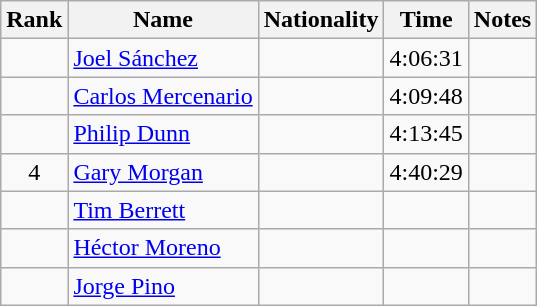<table class="wikitable sortable" style="text-align:center">
<tr>
<th>Rank</th>
<th>Name</th>
<th>Nationality</th>
<th>Time</th>
<th>Notes</th>
</tr>
<tr>
<td></td>
<td align=left><a href='#'>Joel Sánchez</a></td>
<td align=left></td>
<td>4:06:31</td>
<td></td>
</tr>
<tr>
<td></td>
<td align=left><a href='#'>Carlos Mercenario</a></td>
<td align=left></td>
<td>4:09:48</td>
<td></td>
</tr>
<tr>
<td></td>
<td align=left><a href='#'>Philip Dunn</a></td>
<td align=left></td>
<td>4:13:45</td>
<td></td>
</tr>
<tr>
<td>4</td>
<td align=left><a href='#'>Gary Morgan</a></td>
<td align=left></td>
<td>4:40:29</td>
<td></td>
</tr>
<tr>
<td></td>
<td align=left><a href='#'>Tim Berrett</a></td>
<td align=left></td>
<td></td>
<td></td>
</tr>
<tr>
<td></td>
<td align=left><a href='#'>Héctor Moreno</a></td>
<td align=left></td>
<td></td>
<td></td>
</tr>
<tr>
<td></td>
<td align=left><a href='#'>Jorge Pino</a></td>
<td align=left></td>
<td></td>
<td></td>
</tr>
</table>
